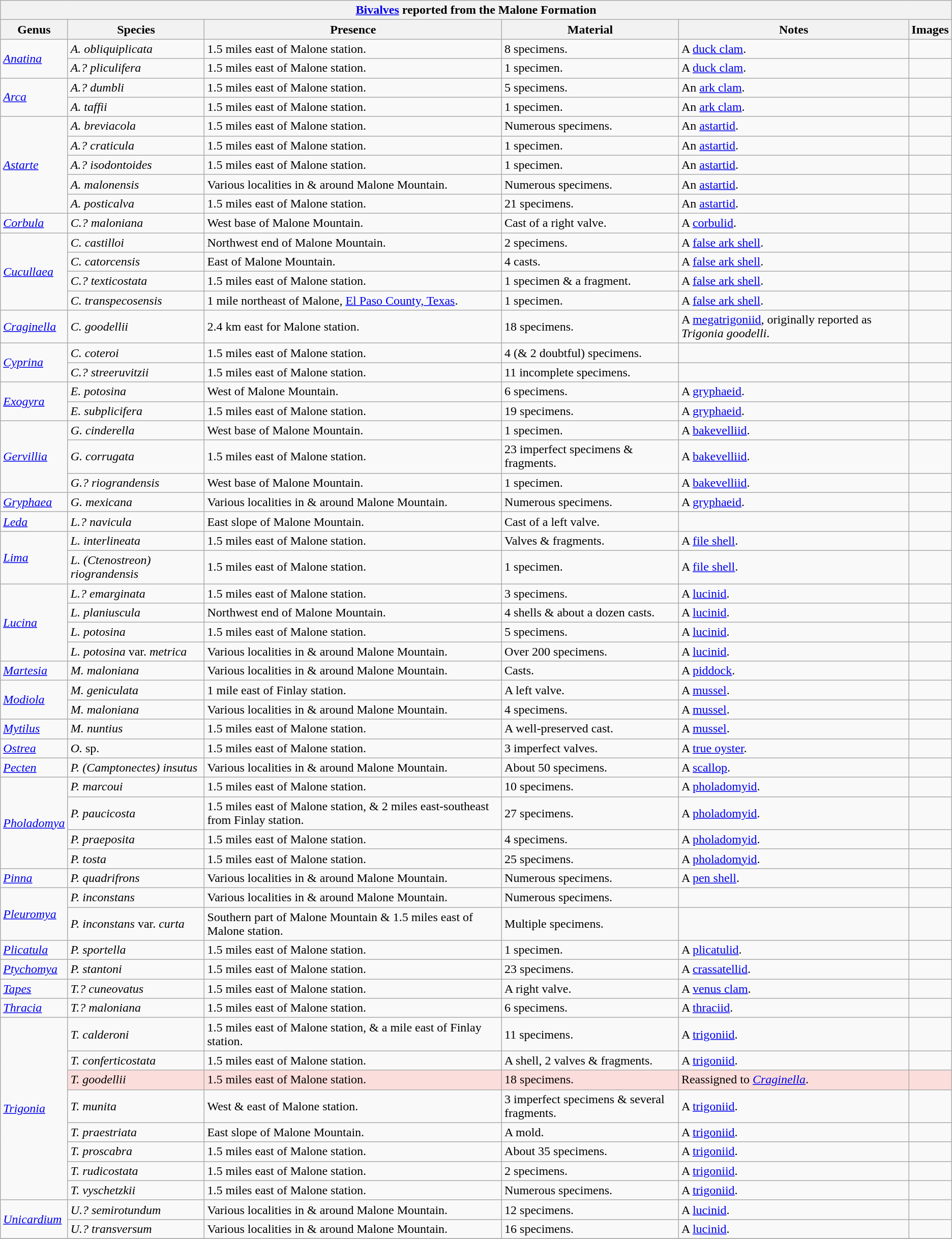<table class="wikitable" align="center">
<tr>
<th colspan="6" align="center"><strong><a href='#'>Bivalves</a> reported from the Malone Formation</strong></th>
</tr>
<tr>
<th>Genus</th>
<th>Species</th>
<th>Presence</th>
<th><strong>Material</strong></th>
<th>Notes</th>
<th>Images</th>
</tr>
<tr>
<td rowspan="2"><em><a href='#'>Anatina</a></em></td>
<td><em>A. obliquiplicata</em></td>
<td>1.5 miles east of Malone station.</td>
<td>8 specimens.</td>
<td>A <a href='#'>duck clam</a>.</td>
<td></td>
</tr>
<tr>
<td><em>A.? pliculifera</em></td>
<td>1.5 miles east of Malone station.</td>
<td>1 specimen.</td>
<td>A <a href='#'>duck clam</a>.</td>
<td></td>
</tr>
<tr>
<td rowspan="2"><em><a href='#'>Arca</a></em></td>
<td><em>A.? dumbli</em></td>
<td>1.5 miles east of Malone station.</td>
<td>5 specimens.</td>
<td>An <a href='#'>ark clam</a>.</td>
<td></td>
</tr>
<tr>
<td><em>A. taffii</em></td>
<td>1.5 miles east of Malone station.</td>
<td>1 specimen.</td>
<td>An <a href='#'>ark clam</a>.</td>
<td></td>
</tr>
<tr>
<td rowspan="5"><em><a href='#'>Astarte</a></em></td>
<td><em>A. breviacola</em></td>
<td>1.5 miles east of Malone station.</td>
<td>Numerous specimens.</td>
<td>An <a href='#'>astartid</a>.</td>
<td></td>
</tr>
<tr>
<td><em>A.? craticula</em></td>
<td>1.5 miles east of Malone station.</td>
<td>1 specimen.</td>
<td>An <a href='#'>astartid</a>.</td>
<td></td>
</tr>
<tr>
<td><em>A.? isodontoides</em></td>
<td>1.5 miles east of Malone station.</td>
<td>1 specimen.</td>
<td>An <a href='#'>astartid</a>.</td>
<td></td>
</tr>
<tr>
<td><em>A. malonensis</em></td>
<td>Various localities in & around Malone Mountain.</td>
<td>Numerous specimens.</td>
<td>An <a href='#'>astartid</a>.</td>
<td></td>
</tr>
<tr>
<td><em>A. posticalva</em></td>
<td>1.5 miles east of Malone station.</td>
<td>21 specimens.</td>
<td>An <a href='#'>astartid</a>.</td>
<td></td>
</tr>
<tr>
<td><em><a href='#'>Corbula</a></em></td>
<td><em>C.? maloniana</em></td>
<td>West base of Malone Mountain.</td>
<td>Cast of a right valve.</td>
<td>A <a href='#'>corbulid</a>.</td>
<td></td>
</tr>
<tr>
<td rowspan="4"><em><a href='#'>Cucullaea</a></em></td>
<td><em>C. castilloi</em></td>
<td>Northwest end of Malone Mountain.</td>
<td>2 specimens.</td>
<td>A <a href='#'>false ark shell</a>.</td>
<td></td>
</tr>
<tr>
<td><em>C. catorcensis</em></td>
<td>East of Malone Mountain.</td>
<td>4 casts.</td>
<td>A <a href='#'>false ark shell</a>.</td>
<td></td>
</tr>
<tr>
<td><em>C.? texticostata</em></td>
<td>1.5 miles east of Malone station.</td>
<td>1 specimen & a fragment.</td>
<td>A <a href='#'>false ark shell</a>.</td>
<td></td>
</tr>
<tr>
<td><em>C. transpecosensis</em></td>
<td>1 mile northeast of Malone, <a href='#'>El Paso County, Texas</a>.</td>
<td>1 specimen.</td>
<td>A <a href='#'>false ark shell</a>.</td>
<td></td>
</tr>
<tr>
<td><em><a href='#'>Craginella</a></em></td>
<td><em>C. goodellii</em></td>
<td>2.4 km east for Malone station.</td>
<td>18 specimens.</td>
<td>A <a href='#'>megatrigoniid</a>, originally reported as <em>Trigonia goodelli</em>.</td>
<td></td>
</tr>
<tr>
<td rowspan="2"><em><a href='#'>Cyprina</a></em></td>
<td><em>C. coteroi</em></td>
<td>1.5 miles east of Malone station.</td>
<td>4 (& 2 doubtful) specimens.</td>
<td></td>
<td></td>
</tr>
<tr>
<td><em>C.? streeruvitzii</em></td>
<td>1.5 miles east of Malone station.</td>
<td>11 incomplete specimens.</td>
<td></td>
<td></td>
</tr>
<tr>
<td rowspan="2"><em><a href='#'>Exogyra</a></em></td>
<td><em>E. potosina</em></td>
<td>West of Malone Mountain.</td>
<td>6 specimens.</td>
<td>A <a href='#'>gryphaeid</a>.</td>
<td></td>
</tr>
<tr>
<td><em>E. subplicifera</em></td>
<td>1.5 miles east of Malone station.</td>
<td>19 specimens.</td>
<td>A <a href='#'>gryphaeid</a>.</td>
<td></td>
</tr>
<tr>
<td rowspan="3"><em><a href='#'>Gervillia</a></em></td>
<td><em>G. cinderella</em></td>
<td>West base of Malone Mountain.</td>
<td>1 specimen.</td>
<td>A <a href='#'>bakevelliid</a>.</td>
<td></td>
</tr>
<tr>
<td><em>G. corrugata</em></td>
<td>1.5 miles east of Malone station.</td>
<td>23 imperfect specimens & fragments.</td>
<td>A <a href='#'>bakevelliid</a>.</td>
<td></td>
</tr>
<tr>
<td><em>G.? riograndensis</em></td>
<td>West base of Malone Mountain.</td>
<td>1 specimen.</td>
<td>A <a href='#'>bakevelliid</a>.</td>
<td></td>
</tr>
<tr>
<td><em><a href='#'>Gryphaea</a></em></td>
<td><em>G. mexicana</em></td>
<td>Various localities in & around Malone Mountain.</td>
<td>Numerous specimens.</td>
<td>A <a href='#'>gryphaeid</a>.</td>
<td></td>
</tr>
<tr>
<td><em><a href='#'>Leda</a></em></td>
<td><em>L.? navicula</em></td>
<td>East slope of Malone Mountain.</td>
<td>Cast of a left valve.</td>
<td></td>
<td></td>
</tr>
<tr>
<td rowspan="2"><em><a href='#'>Lima</a></em></td>
<td><em>L. interlineata</em></td>
<td>1.5 miles east of Malone station.</td>
<td>Valves & fragments.</td>
<td>A <a href='#'>file shell</a>.</td>
<td></td>
</tr>
<tr>
<td><em>L. (Ctenostreon) riograndensis</em></td>
<td>1.5 miles east of Malone station.</td>
<td>1 specimen.</td>
<td>A <a href='#'>file shell</a>.</td>
<td></td>
</tr>
<tr>
<td rowspan="4"><em><a href='#'>Lucina</a></em></td>
<td><em>L.? emarginata</em></td>
<td>1.5 miles east of Malone station.</td>
<td>3 specimens.</td>
<td>A <a href='#'>lucinid</a>.</td>
<td></td>
</tr>
<tr>
<td><em>L. planiuscula</em></td>
<td>Northwest end of Malone Mountain.</td>
<td>4 shells & about a dozen casts.</td>
<td>A <a href='#'>lucinid</a>.</td>
<td></td>
</tr>
<tr>
<td><em>L. potosina</em></td>
<td>1.5 miles east of Malone station.</td>
<td>5 specimens.</td>
<td>A <a href='#'>lucinid</a>.</td>
<td></td>
</tr>
<tr>
<td><em>L. potosina</em> var. <em>metrica</em></td>
<td>Various localities in & around Malone Mountain.</td>
<td>Over 200 specimens.</td>
<td>A <a href='#'>lucinid</a>.</td>
<td></td>
</tr>
<tr>
<td><em><a href='#'>Martesia</a></em></td>
<td><em>M. maloniana</em></td>
<td>Various localities in & around Malone Mountain.</td>
<td>Casts.</td>
<td>A <a href='#'>piddock</a>.</td>
<td></td>
</tr>
<tr>
<td rowspan="2"><em><a href='#'>Modiola</a></em></td>
<td><em>M. geniculata</em></td>
<td>1 mile east of Finlay station.</td>
<td>A left valve.</td>
<td>A <a href='#'>mussel</a>.</td>
<td></td>
</tr>
<tr>
<td><em>M. maloniana</em></td>
<td>Various localities in & around Malone Mountain.</td>
<td>4 specimens.</td>
<td>A <a href='#'>mussel</a>.</td>
<td></td>
</tr>
<tr>
<td><em><a href='#'>Mytilus</a></em></td>
<td><em>M. nuntius</em></td>
<td>1.5 miles east of Malone station.</td>
<td>A well-preserved cast.</td>
<td>A <a href='#'>mussel</a>.</td>
<td></td>
</tr>
<tr>
<td><em><a href='#'>Ostrea</a></em></td>
<td><em>O.</em> sp.</td>
<td>1.5 miles east of Malone station.</td>
<td>3 imperfect valves.</td>
<td>A <a href='#'>true oyster</a>.</td>
<td></td>
</tr>
<tr>
<td><em><a href='#'>Pecten</a></em></td>
<td><em>P. (Camptonectes) insutus</em></td>
<td>Various localities in & around Malone Mountain.</td>
<td>About 50 specimens.</td>
<td>A <a href='#'>scallop</a>.</td>
<td></td>
</tr>
<tr>
<td rowspan="4"><em><a href='#'>Pholadomya</a></em></td>
<td><em>P. marcoui</em></td>
<td>1.5 miles east of Malone station.</td>
<td>10 specimens.</td>
<td>A <a href='#'>pholadomyid</a>.</td>
<td></td>
</tr>
<tr>
<td><em>P. paucicosta</em></td>
<td>1.5 miles east of Malone station, & 2 miles east-southeast from Finlay station.</td>
<td>27 specimens.</td>
<td>A <a href='#'>pholadomyid</a>.</td>
<td></td>
</tr>
<tr>
<td><em>P. praeposita</em></td>
<td>1.5 miles east of Malone station.</td>
<td>4 specimens.</td>
<td>A <a href='#'>pholadomyid</a>.</td>
<td></td>
</tr>
<tr>
<td><em>P. tosta</em></td>
<td>1.5 miles east of Malone station.</td>
<td>25 specimens.</td>
<td>A <a href='#'>pholadomyid</a>.</td>
<td></td>
</tr>
<tr>
<td><em><a href='#'>Pinna</a></em></td>
<td><em>P. quadrifrons</em></td>
<td>Various localities in & around Malone Mountain.</td>
<td>Numerous specimens.</td>
<td>A <a href='#'>pen shell</a>.</td>
<td></td>
</tr>
<tr>
<td rowspan="2"><em><a href='#'>Pleuromya</a></em></td>
<td><em>P. inconstans</em></td>
<td>Various localities in & around Malone Mountain.</td>
<td>Numerous specimens.</td>
<td></td>
<td></td>
</tr>
<tr>
<td><em>P. inconstans</em> var. <em>curta</em></td>
<td>Southern part of Malone Mountain & 1.5 miles east of Malone station.</td>
<td>Multiple specimens.</td>
<td></td>
<td></td>
</tr>
<tr>
<td><em><a href='#'>Plicatula</a></em></td>
<td><em>P. sportella</em></td>
<td>1.5 miles east of Malone station.</td>
<td>1 specimen.</td>
<td>A <a href='#'>plicatulid</a>.</td>
<td></td>
</tr>
<tr>
<td><em><a href='#'>Ptychomya</a></em></td>
<td><em>P. stantoni</em></td>
<td>1.5 miles east of Malone station.</td>
<td>23 specimens.</td>
<td>A <a href='#'>crassatellid</a>.</td>
<td></td>
</tr>
<tr>
<td><em><a href='#'>Tapes</a></em></td>
<td><em>T.? cuneovatus</em></td>
<td>1.5 miles east of Malone station.</td>
<td>A right valve.</td>
<td>A <a href='#'>venus clam</a>.</td>
<td></td>
</tr>
<tr>
<td><em><a href='#'>Thracia</a></em></td>
<td><em>T.? maloniana</em></td>
<td>1.5 miles east of Malone station.</td>
<td>6 specimens.</td>
<td>A <a href='#'>thraciid</a>.</td>
<td></td>
</tr>
<tr>
<td rowspan="8"><em><a href='#'>Trigonia</a></em></td>
<td><em>T. calderoni</em></td>
<td>1.5 miles east of Malone station, & a mile east of Finlay station.</td>
<td>11 specimens.</td>
<td>A <a href='#'>trigoniid</a>.</td>
<td></td>
</tr>
<tr>
<td><em>T. conferticostata</em></td>
<td>1.5 miles east of Malone station.</td>
<td>A shell, 2 valves & fragments.</td>
<td>A <a href='#'>trigoniid</a>.</td>
<td></td>
</tr>
<tr>
<td style="background:#fbdddb;"><em>T. goodellii</em></td>
<td style="background:#fbdddb;">1.5 miles east of Malone station.</td>
<td style="background:#fbdddb;">18 specimens.</td>
<td style="background:#fbdddb;">Reassigned to <em><a href='#'>Craginella</a></em>.</td>
<td style="background:#fbdddb;"></td>
</tr>
<tr>
<td><em>T. munita</em></td>
<td>West & east of Malone station.</td>
<td>3 imperfect specimens & several fragments.</td>
<td>A <a href='#'>trigoniid</a>.</td>
<td></td>
</tr>
<tr>
<td><em>T. praestriata</em></td>
<td>East slope of Malone Mountain.</td>
<td>A mold.</td>
<td>A <a href='#'>trigoniid</a>.</td>
<td></td>
</tr>
<tr>
<td><em>T. proscabra</em></td>
<td>1.5 miles east of Malone station.</td>
<td>About 35 specimens.</td>
<td>A <a href='#'>trigoniid</a>.</td>
<td></td>
</tr>
<tr>
<td><em>T. rudicostata</em></td>
<td>1.5 miles east of Malone station.</td>
<td>2 specimens.</td>
<td>A <a href='#'>trigoniid</a>.</td>
<td></td>
</tr>
<tr>
<td><em>T. vyschetzkii</em></td>
<td>1.5 miles east of Malone station.</td>
<td>Numerous specimens.</td>
<td>A <a href='#'>trigoniid</a>.</td>
<td></td>
</tr>
<tr>
<td rowspan="2"><em><a href='#'>Unicardium</a></em></td>
<td><em>U.? semirotundum</em></td>
<td>Various localities in & around Malone Mountain.</td>
<td>12 specimens.</td>
<td>A <a href='#'>lucinid</a>.</td>
<td></td>
</tr>
<tr>
<td><em>U.? transversum</em></td>
<td>Various localities in & around Malone Mountain.</td>
<td>16 specimens.</td>
<td>A <a href='#'>lucinid</a>.</td>
<td></td>
</tr>
<tr>
</tr>
</table>
